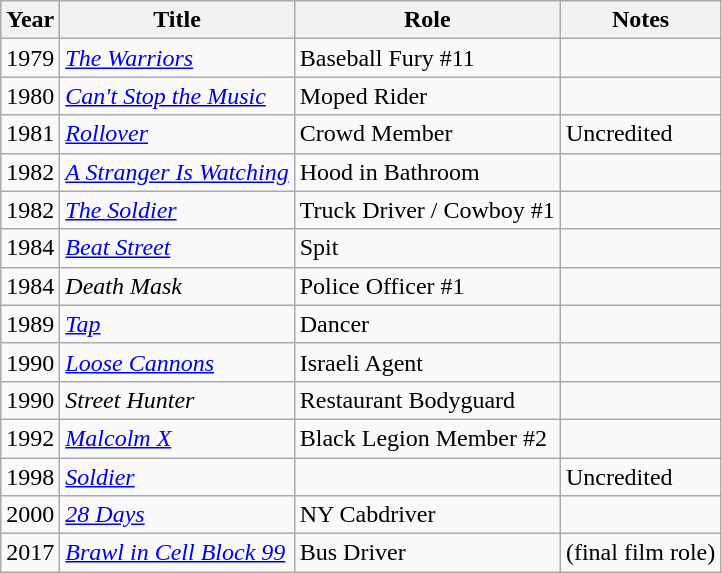<table class="wikitable">
<tr>
<th>Year</th>
<th>Title</th>
<th>Role</th>
<th class="unsortable">Notes</th>
</tr>
<tr>
<td>1979</td>
<td><em><a href='#'>The Warriors</a></em></td>
<td>Baseball Fury #11</td>
<td></td>
</tr>
<tr>
<td>1980</td>
<td><em><a href='#'>Can't Stop the Music</a></em></td>
<td>Moped Rider</td>
<td></td>
</tr>
<tr>
<td>1981</td>
<td><em><a href='#'>Rollover</a></em></td>
<td>Crowd Member</td>
<td>Uncredited</td>
</tr>
<tr>
<td>1982</td>
<td><em><a href='#'>A Stranger Is Watching</a></em></td>
<td>Hood in Bathroom</td>
<td></td>
</tr>
<tr>
<td>1982</td>
<td><em><a href='#'>The Soldier</a></em></td>
<td>Truck Driver / Cowboy #1</td>
<td></td>
</tr>
<tr>
<td>1984</td>
<td><em><a href='#'>Beat Street</a></em></td>
<td>Spit</td>
<td></td>
</tr>
<tr>
<td>1984</td>
<td><em>Death Mask</em></td>
<td>Police Officer #1</td>
<td></td>
</tr>
<tr>
<td>1989</td>
<td><em><a href='#'>Tap</a></em></td>
<td>Dancer</td>
<td></td>
</tr>
<tr>
<td>1990</td>
<td><em><a href='#'>Loose Cannons</a></em></td>
<td>Israeli Agent</td>
<td></td>
</tr>
<tr>
<td>1990</td>
<td><em>Street Hunter</em></td>
<td>Restaurant Bodyguard</td>
<td></td>
</tr>
<tr>
<td>1992</td>
<td><em><a href='#'>Malcolm X</a></em></td>
<td>Black Legion Member #2</td>
<td></td>
</tr>
<tr>
<td>1998</td>
<td><em><a href='#'>Soldier</a></em></td>
<td></td>
<td>Uncredited</td>
</tr>
<tr>
<td>2000</td>
<td><em><a href='#'>28 Days</a></em></td>
<td>NY Cabdriver</td>
<td></td>
</tr>
<tr>
<td>2017</td>
<td><em><a href='#'>Brawl in Cell Block 99</a></em></td>
<td>Bus Driver</td>
<td>(final film role)</td>
</tr>
</table>
